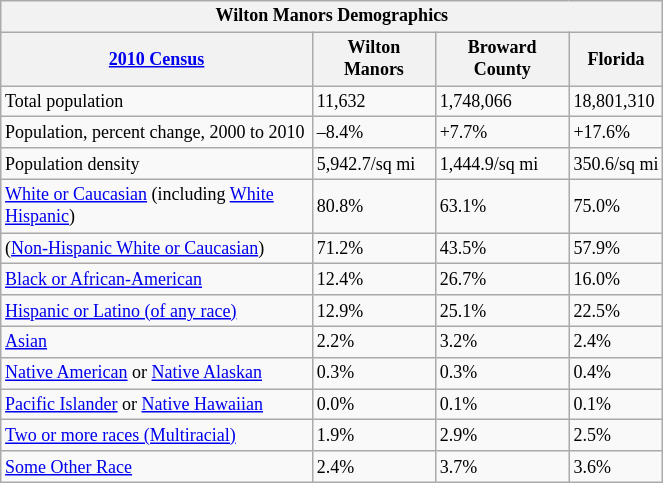<table class="wikitable" style="float: left; margin-right: 2em; width: 35%; font-size: 75%;">
<tr>
<th colspan=4>Wilton Manors Demographics</th>
</tr>
<tr>
<th><a href='#'>2010 Census</a></th>
<th>Wilton Manors</th>
<th>Broward County</th>
<th>Florida</th>
</tr>
<tr>
<td>Total population</td>
<td>11,632</td>
<td>1,748,066</td>
<td>18,801,310</td>
</tr>
<tr>
<td>Population, percent change, 2000 to 2010</td>
<td>–8.4%</td>
<td>+7.7%</td>
<td>+17.6%</td>
</tr>
<tr>
<td>Population density</td>
<td>5,942.7/sq mi</td>
<td>1,444.9/sq mi</td>
<td>350.6/sq mi</td>
</tr>
<tr>
<td><a href='#'>White or Caucasian</a> (including <a href='#'>White Hispanic</a>)</td>
<td>80.8%</td>
<td>63.1%</td>
<td>75.0%</td>
</tr>
<tr>
<td>(<a href='#'>Non-Hispanic White or Caucasian</a>)</td>
<td>71.2%</td>
<td>43.5%</td>
<td>57.9%</td>
</tr>
<tr>
<td><a href='#'>Black or African-American</a></td>
<td>12.4%</td>
<td>26.7%</td>
<td>16.0%</td>
</tr>
<tr>
<td><a href='#'>Hispanic or Latino (of any race)</a></td>
<td>12.9%</td>
<td>25.1%</td>
<td>22.5%</td>
</tr>
<tr>
<td><a href='#'>Asian</a></td>
<td>2.2%</td>
<td>3.2%</td>
<td>2.4%</td>
</tr>
<tr>
<td><a href='#'>Native American</a> or <a href='#'>Native Alaskan</a></td>
<td>0.3%</td>
<td>0.3%</td>
<td>0.4%</td>
</tr>
<tr>
<td><a href='#'>Pacific Islander</a> or <a href='#'>Native Hawaiian</a></td>
<td>0.0%</td>
<td>0.1%</td>
<td>0.1%</td>
</tr>
<tr>
<td><a href='#'>Two or more races (Multiracial)</a></td>
<td>1.9%</td>
<td>2.9%</td>
<td>2.5%</td>
</tr>
<tr>
<td><a href='#'>Some Other Race</a></td>
<td>2.4%</td>
<td>3.7%</td>
<td>3.6%</td>
</tr>
</table>
